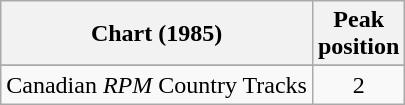<table class="wikitable sortable">
<tr>
<th align="left">Chart (1985)</th>
<th align="center">Peak<br>position</th>
</tr>
<tr>
</tr>
<tr>
<td align="left">Canadian <em>RPM</em> Country Tracks</td>
<td align="center">2</td>
</tr>
</table>
